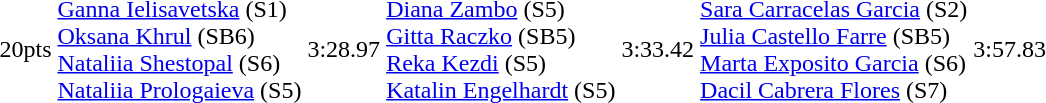<table>
<tr>
<td>20pts</td>
<td><a href='#'>Ganna Ielisavetska</a> (S1)<br><a href='#'>Oksana Khrul</a> (SB6)<br><a href='#'>Nataliia Shestopal</a> (S6)<br><a href='#'>Nataliia Prologaieva</a> (S5)<br></td>
<td>3:28.97</td>
<td><a href='#'>Diana Zambo</a> (S5)<br><a href='#'>Gitta Raczko</a> (SB5)<br><a href='#'>Reka Kezdi</a> (S5)<br><a href='#'>Katalin Engelhardt</a> (S5)<br></td>
<td>3:33.42</td>
<td><a href='#'>Sara Carracelas Garcia</a> (S2)<br><a href='#'>Julia Castello Farre</a> (SB5)<br><a href='#'>Marta Exposito Garcia</a> (S6)<br><a href='#'>Dacil Cabrera Flores</a> (S7)<br></td>
<td>3:57.83</td>
</tr>
</table>
